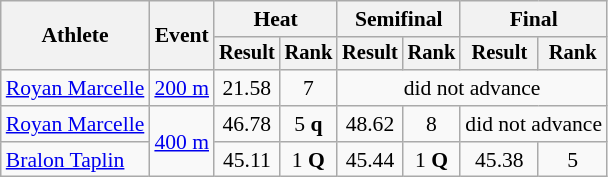<table class="wikitable" style="font-size:90%">
<tr>
<th rowspan=2>Athlete</th>
<th rowspan=2>Event</th>
<th colspan=2>Heat</th>
<th colspan=2>Semifinal</th>
<th colspan=2>Final</th>
</tr>
<tr style="font-size:95%">
<th>Result</th>
<th>Rank</th>
<th>Result</th>
<th>Rank</th>
<th>Result</th>
<th>Rank</th>
</tr>
<tr align=center>
<td align=left><a href='#'>Royan Marcelle</a></td>
<td align=left><a href='#'>200 m</a></td>
<td>21.58</td>
<td>7</td>
<td colspan=4>did not advance</td>
</tr>
<tr align=center>
<td align=left><a href='#'>Royan Marcelle</a></td>
<td align=left rowspan=2><a href='#'>400 m</a></td>
<td>46.78</td>
<td>5 <strong>q</strong></td>
<td>48.62</td>
<td>8</td>
<td colspan=2>did not advance</td>
</tr>
<tr align=center>
<td align=left><a href='#'>Bralon Taplin</a></td>
<td>45.11</td>
<td>1 <strong>Q</strong></td>
<td>45.44</td>
<td>1 <strong>Q</strong></td>
<td>45.38</td>
<td>5</td>
</tr>
</table>
